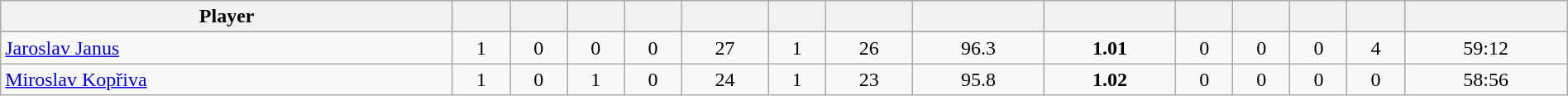<table class="wikitable sortable" style="width:100%; text-align:center;">
<tr align=center>
<th>Player</th>
<th></th>
<th></th>
<th></th>
<th></th>
<th></th>
<th></th>
<th></th>
<th></th>
<th></th>
<th></th>
<th></th>
<th></th>
<th></th>
<th></th>
</tr>
<tr align=center>
</tr>
<tr align=center>
<td align=left><a href='#'>Jaroslav Janus</a></td>
<td>1</td>
<td>0</td>
<td>0</td>
<td>0</td>
<td>27</td>
<td>1</td>
<td>26</td>
<td>96.3</td>
<td><strong>1.01</strong></td>
<td>0</td>
<td>0</td>
<td>0</td>
<td>4</td>
<td>59:12</td>
</tr>
<tr align=center>
<td align=left><a href='#'>Miroslav Kopřiva</a></td>
<td>1</td>
<td>0</td>
<td>1</td>
<td>0</td>
<td>24</td>
<td>1</td>
<td>23</td>
<td>95.8</td>
<td><strong>1.02</strong></td>
<td>0</td>
<td>0</td>
<td>0</td>
<td>0</td>
<td>58:56</td>
</tr>
</table>
